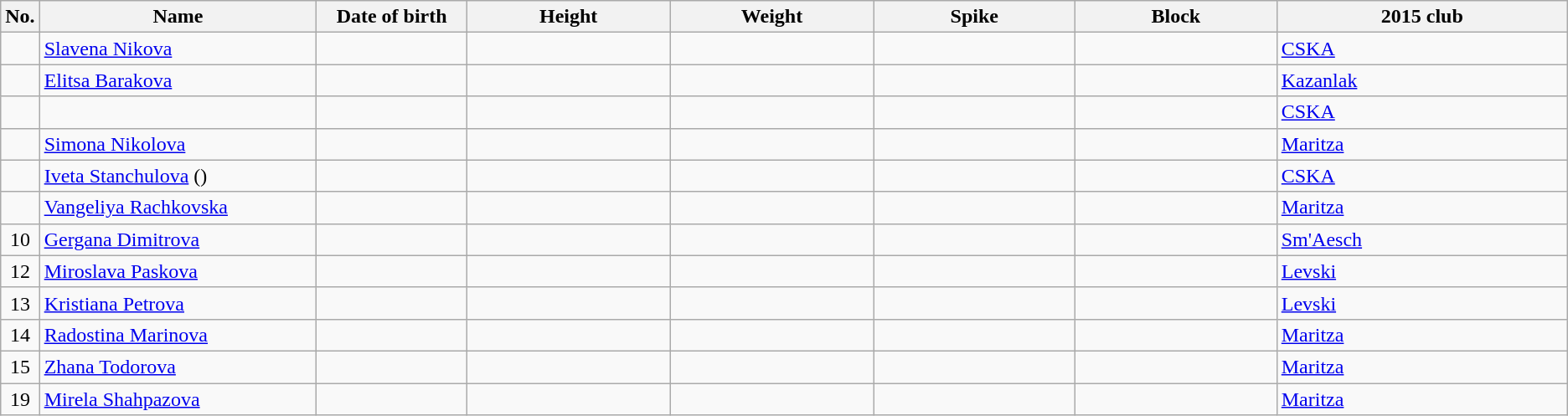<table class="wikitable sortable" style="text-align:center;">
<tr>
<th>No.</th>
<th style="width:15em">Name</th>
<th style="width:8em">Date of birth</th>
<th style="width:11em">Height</th>
<th style="width:11em">Weight</th>
<th style="width:11em">Spike</th>
<th style="width:11em">Block</th>
<th style="width:16em">2015 club</th>
</tr>
<tr>
<td></td>
<td align=left><a href='#'>Slavena Nikova</a></td>
<td align=right></td>
<td></td>
<td></td>
<td></td>
<td></td>
<td align=left> <a href='#'>CSKA</a></td>
</tr>
<tr>
<td></td>
<td align=left><a href='#'>Elitsa Barakova</a></td>
<td align=right></td>
<td></td>
<td></td>
<td></td>
<td></td>
<td align=left> <a href='#'>Kazanlak</a></td>
</tr>
<tr>
<td></td>
<td align=left></td>
<td align=right></td>
<td></td>
<td></td>
<td></td>
<td></td>
<td align=left> <a href='#'>CSKA</a></td>
</tr>
<tr>
<td></td>
<td align=left><a href='#'>Simona Nikolova</a></td>
<td align=right></td>
<td></td>
<td></td>
<td></td>
<td></td>
<td align=left> <a href='#'>Maritza</a></td>
</tr>
<tr>
<td></td>
<td align=left><a href='#'>Iveta Stanchulova</a> ()</td>
<td align=right></td>
<td></td>
<td></td>
<td></td>
<td></td>
<td align=left> <a href='#'>CSKA</a></td>
</tr>
<tr>
<td></td>
<td align=left><a href='#'>Vangeliya Rachkovska</a></td>
<td align=right></td>
<td></td>
<td></td>
<td></td>
<td></td>
<td align=left> <a href='#'>Maritza</a></td>
</tr>
<tr>
<td>10</td>
<td align=left><a href='#'>Gergana Dimitrova</a></td>
<td align=right></td>
<td></td>
<td></td>
<td></td>
<td></td>
<td align=left> <a href='#'>Sm'Aesch</a></td>
</tr>
<tr>
<td>12</td>
<td align=left><a href='#'>Miroslava Paskova</a></td>
<td align=right></td>
<td></td>
<td></td>
<td></td>
<td></td>
<td align=left> <a href='#'>Levski</a></td>
</tr>
<tr>
<td>13</td>
<td align=left><a href='#'>Kristiana Petrova</a></td>
<td align=right></td>
<td></td>
<td></td>
<td></td>
<td></td>
<td align=left> <a href='#'>Levski</a></td>
</tr>
<tr>
<td>14</td>
<td align=left><a href='#'>Radostina Marinova</a></td>
<td align=right></td>
<td></td>
<td></td>
<td></td>
<td></td>
<td align=left> <a href='#'>Maritza</a></td>
</tr>
<tr>
<td>15</td>
<td align=left><a href='#'>Zhana Todorova</a></td>
<td align=right></td>
<td></td>
<td></td>
<td></td>
<td></td>
<td align=left> <a href='#'>Maritza</a></td>
</tr>
<tr>
<td>19</td>
<td align=left><a href='#'>Mirela Shahpazova</a></td>
<td align=right></td>
<td></td>
<td></td>
<td></td>
<td></td>
<td align=left> <a href='#'>Maritza</a></td>
</tr>
</table>
